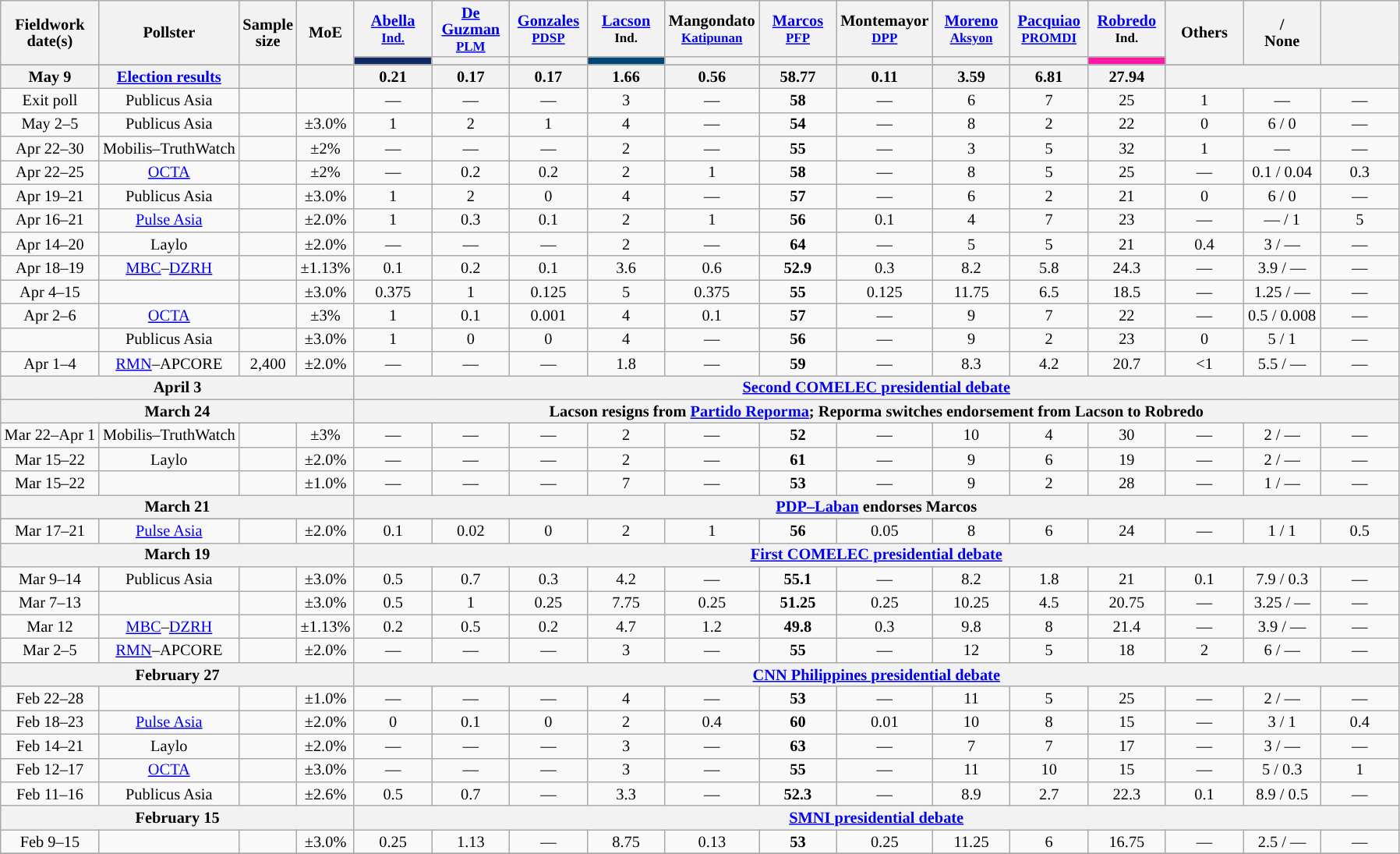<table class="wikitable sortable" style="text-align:center;font-size:85%;line-height:14px;">
<tr>
<th rowspan="2">Fieldwork<br>date(s)</th>
<th rowspan="2">Pollster</th>
<th rowspan="2" data-sort-type="number">Sample<br>size</th>
<th rowspan="2" data-sort-type="number"><abbr>MoE</abbr></th>
<th class="unsortable" style="width:60px;"><a href='#'>Abella</a><br><small><a href='#'>Ind.</a></small></th>
<th class="unsortable" style="width:60px;"><a href='#'>De Guzman</a><br><small><a href='#'>PLM</a></small></th>
<th class="unsortable" style="width:60px;"><a href='#'>Gonzales</a><br><small><a href='#'>PDSP</a></small></th>
<th class="unsortable" style="width:60px;"><a href='#'>Lacson</a><br><small>Ind.</small></th>
<th class="unsortable" style="width:60px;">Mangondato<br><small><a href='#'>Katipunan</a></small></th>
<th class="unsortable" style="width:60px;"><a href='#'>Marcos</a><br><small><a href='#'>PFP</a></small></th>
<th class="unsortable" style="width:60px;">Montemayor<br><small><a href='#'>DPP</a></small></th>
<th class="unsortable" style="width:60px;"><a href='#'>Moreno</a><br><small><a href='#'>Aksyon</a></small></th>
<th class="unsortable" style="width:60px;"><a href='#'>Pacquiao</a><br><small><a href='#'>PROMDI</a></small></th>
<th class="unsortable" style="width:60px;"><a href='#'>Robredo</a><br><small>Ind.</small></th>
<th rowspan="2" class="unsortable" style="width:60px;">Others</th>
<th rowspan="2" class="unsortable" style="width:60px;">/<br>None</th>
<th rowspan="2" class="unsortable" style="width:60px;"></th>
</tr>
<tr>
<th style="background:#0E2864;"></th>
<th></th>
<th></th>
<th style="background:#004777;"></th>
<th></th>
<th></th>
<th></th>
<th></th>
<th></th>
<th style="background:#FE18A3;"></th>
</tr>
<tr>
</tr>
<tr>
<th>May 9</th>
<th><a href='#'>Election results</a></th>
<th></th>
<th></th>
<th>0.21</th>
<th>0.17</th>
<th>0.17</th>
<th>1.66</th>
<th>0.56</th>
<th style="background:#">58.77</th>
<th>0.11</th>
<th>3.59</th>
<th>6.81</th>
<th>27.94</th>
<th colspan="3"></th>
</tr>
<tr>
<td data-sort-value="2022-05-09">Exit poll</td>
<td>Publicus Asia</td>
<td></td>
<td></td>
<td>—</td>
<td>—</td>
<td>—</td>
<td>3</td>
<td>—</td>
<td style="background:#"><strong>58</strong></td>
<td>—</td>
<td>6</td>
<td>7</td>
<td>25</td>
<td>1</td>
<td>—</td>
<td>—</td>
</tr>
<tr>
<td data-sort-value="2022-05-5">May 2–5</td>
<td>Publicus Asia</td>
<td></td>
<td>±3.0%</td>
<td>1</td>
<td>2</td>
<td>1</td>
<td>4</td>
<td>—</td>
<td style="background:#"><strong>54</strong></td>
<td>—</td>
<td>8</td>
<td>2</td>
<td>22</td>
<td>0</td>
<td>6 / 0</td>
<td>—</td>
</tr>
<tr>
<td data-sort-value="2022-04-30">Apr 22–30</td>
<td>Mobilis–TruthWatch</td>
<td></td>
<td>±2%</td>
<td>—</td>
<td>—</td>
<td>—</td>
<td>2</td>
<td>—</td>
<td style="background:#"><strong>55</strong></td>
<td>—</td>
<td>3</td>
<td>5</td>
<td>32</td>
<td>1</td>
<td>—</td>
<td>—</td>
</tr>
<tr>
<td data-sort-value="2021-04-25">Apr 22–25</td>
<td><a href='#'>OCTA</a></td>
<td></td>
<td>±2%</td>
<td>—</td>
<td>0.2</td>
<td>0.2</td>
<td>2</td>
<td>1</td>
<td style="background:#"><strong>58</strong></td>
<td>—</td>
<td>8</td>
<td>5</td>
<td>25</td>
<td>—</td>
<td>0.1 / 0.04</td>
<td>0.3</td>
</tr>
<tr>
<td data-sort-value="2022-04-21">Apr 19–21</td>
<td>Publicus Asia</td>
<td></td>
<td>±3.0%</td>
<td>1</td>
<td>2</td>
<td>0</td>
<td>4</td>
<td>—</td>
<td style="background:#"><strong>57</strong></td>
<td>—</td>
<td>6</td>
<td>2</td>
<td>21</td>
<td>0</td>
<td>6 / 0</td>
<td>—</td>
</tr>
<tr>
<td data-sort-value="2022-04-21">Apr 16–21</td>
<td><a href='#'>Pulse Asia</a></td>
<td></td>
<td>±2.0%</td>
<td>1</td>
<td>0.3</td>
<td>0.1</td>
<td>2</td>
<td>1</td>
<td style="background:#"><strong>56</strong></td>
<td>0.1</td>
<td>4</td>
<td>7</td>
<td>23</td>
<td>—</td>
<td>— / 1</td>
<td>5</td>
</tr>
<tr>
<td data-sort-value="2022-04-20">Apr 14–20</td>
<td>Laylo</td>
<td></td>
<td>±2.0%</td>
<td>—</td>
<td>—</td>
<td>—</td>
<td>2</td>
<td>—</td>
<td style="background:#"><strong>64</strong></td>
<td>—</td>
<td>5</td>
<td>5</td>
<td>21</td>
<td>0.4</td>
<td>3 / —</td>
<td>—</td>
</tr>
<tr>
<td data-sort-value="2022-04-19">Apr 18–19</td>
<td><a href='#'>MBC</a>–<a href='#'>DZRH</a></td>
<td></td>
<td>±1.13%</td>
<td>0.1</td>
<td>0.2</td>
<td>0.1</td>
<td>3.6</td>
<td>0.6</td>
<td style="background:#"><strong>52.9</strong></td>
<td>0.3</td>
<td>8.2</td>
<td>5.8</td>
<td>24.3</td>
<td>—</td>
<td>3.9 / —</td>
<td>—</td>
</tr>
<tr>
<td data-sort-value="2022-04-15">Apr 4–15</td>
<td></td>
<td></td>
<td>±3.0%</td>
<td>0.375</td>
<td>1</td>
<td>0.125</td>
<td>5</td>
<td>0.375</td>
<td style="background:#"><strong>55</strong></td>
<td>0.125</td>
<td>11.75</td>
<td>6.5</td>
<td>18.5</td>
<td>—</td>
<td>1.25 / —</td>
<td>—</td>
</tr>
<tr>
<td data-sort-value="2021-04-06">Apr 2–6</td>
<td><a href='#'>OCTA</a></td>
<td></td>
<td>±3%</td>
<td>1</td>
<td>0.1</td>
<td>0.001</td>
<td>4</td>
<td>0.1</td>
<td style="background:#"><strong>57</strong></td>
<td>—</td>
<td>9</td>
<td>7</td>
<td>22</td>
<td>—</td>
<td>0.5 / 0.008</td>
<td>—</td>
</tr>
<tr>
<td data-sort-value="2022-03-22"></td>
<td>Publicus Asia</td>
<td></td>
<td>±3.0%</td>
<td>1</td>
<td>0</td>
<td>0</td>
<td>4</td>
<td>—</td>
<td style="background:#"><strong>56</strong></td>
<td>—</td>
<td>9</td>
<td>2</td>
<td>23</td>
<td>0</td>
<td>5 / 1</td>
<td>—</td>
</tr>
<tr>
<td data-sort-value="2021-04-04">Apr 1–4</td>
<td><a href='#'>RMN</a>–APCORE</td>
<td>2,400</td>
<td>±2.0%</td>
<td>—</td>
<td>—</td>
<td>—</td>
<td>1.8</td>
<td>—</td>
<td style="background:#"><strong>59</strong></td>
<td>—</td>
<td>8.3</td>
<td>4.2</td>
<td>20.7</td>
<td><1</td>
<td>5.5 / —</td>
<td>—</td>
</tr>
<tr>
<th colspan="4">April 3</th>
<th colspan="13"><a href='#'>Second COMELEC presidential debate</a></th>
</tr>
<tr>
<th colspan="4">March 24</th>
<th colspan="13">Lacson resigns from <a href='#'>Partido Reporma</a>; Reporma switches endorsement from Lacson to Robredo</th>
</tr>
<tr>
<td data-sort-value="2022-04-01">Mar 22–Apr 1</td>
<td>Mobilis–TruthWatch</td>
<td></td>
<td>±3%</td>
<td>—</td>
<td>—</td>
<td>—</td>
<td>2</td>
<td>—</td>
<td style="background:#"><strong>52</strong></td>
<td>—</td>
<td>10</td>
<td>4</td>
<td>30</td>
<td>—</td>
<td>2 / —</td>
<td>—</td>
</tr>
<tr>
<td data-sort-value="2022-03-22">Mar 15–22</td>
<td>Laylo</td>
<td></td>
<td>±2.0%</td>
<td>—</td>
<td>—</td>
<td>—</td>
<td>2</td>
<td>—</td>
<td style="background:#"><strong>61</strong></td>
<td>—</td>
<td>9</td>
<td>6</td>
<td>19</td>
<td>—</td>
<td>2 / —</td>
<td>—</td>
</tr>
<tr>
<td data-sort-value="2022-03-22">Mar 15–22</td>
<td></td>
<td></td>
<td>±1.0%</td>
<td>—</td>
<td>—</td>
<td>—</td>
<td>7</td>
<td>—</td>
<td style="background:#"><strong>53</strong></td>
<td>—</td>
<td>9</td>
<td>2</td>
<td>28</td>
<td>—</td>
<td>1 / —</td>
<td>—</td>
</tr>
<tr>
<th colspan="4">March 21</th>
<th colspan="13"><a href='#'>PDP–Laban</a> endorses Marcos</th>
</tr>
<tr>
</tr>
<tr>
<td data-sort-value="2022-03-21">Mar 17–21</td>
<td><a href='#'>Pulse Asia</a></td>
<td></td>
<td>±2.0%</td>
<td>0.1</td>
<td>0.02</td>
<td>0</td>
<td>2</td>
<td>1</td>
<td style="background:#"><strong>56</strong></td>
<td>0.05</td>
<td>8</td>
<td>6</td>
<td>24</td>
<td>—</td>
<td>1 / 1</td>
<td>0.5</td>
</tr>
<tr>
<th colspan="4">March 19</th>
<th colspan="13"><a href='#'>First COMELEC presidential debate</a></th>
</tr>
<tr>
<td data-sort-value="2021-03-17">Mar 9–14</td>
<td>Publicus Asia</td>
<td></td>
<td>±3.0%</td>
<td>0.5</td>
<td>0.7</td>
<td>0.3</td>
<td>4.2</td>
<td>—</td>
<td style="background:#"><strong>55.1</strong></td>
<td>—</td>
<td>8.2</td>
<td>1.8</td>
<td>21</td>
<td>0.1</td>
<td>7.9 / 0.3</td>
<td>—</td>
</tr>
<tr>
<td data-sort-value="2022-03-24">Mar 7–13</td>
<td></td>
<td></td>
<td>±3.0%</td>
<td>0.5</td>
<td>1</td>
<td>0.25</td>
<td>7.75</td>
<td>0.25</td>
<td style="background:#"><strong>51.25</strong></td>
<td>0.25</td>
<td>10.25</td>
<td>4.5</td>
<td>20.75</td>
<td>—</td>
<td>3.25 / —</td>
<td>—</td>
</tr>
<tr>
<td data-sort-value="2022-03-15">Mar 12</td>
<td><a href='#'>MBC</a>–<a href='#'>DZRH</a></td>
<td></td>
<td>±1.13%</td>
<td>0.2</td>
<td>0.5</td>
<td>0.2</td>
<td>4.7</td>
<td>1.2</td>
<td style="background:#"><strong>49.8</strong></td>
<td>0.3</td>
<td>9.8</td>
<td>8</td>
<td>21.4</td>
<td>—</td>
<td>3.9 / —</td>
<td>—</td>
</tr>
<tr>
<td data-sort-value="2022-03-21">Mar 2–5</td>
<td><a href='#'>RMN</a>–APCORE</td>
<td></td>
<td>±2.0%</td>
<td>—</td>
<td>—</td>
<td>—</td>
<td>3</td>
<td>—</td>
<td style="background:#"><strong>55</strong></td>
<td>—</td>
<td>12</td>
<td>5</td>
<td>18</td>
<td>2</td>
<td>6 / —</td>
<td>—</td>
</tr>
<tr>
<th colspan="4">February 27</th>
<th colspan="13"><a href='#'>CNN Philippines presidential debate</a></th>
</tr>
<tr>
<td data-sort-value="2022-02-28">Feb 22–28</td>
<td></td>
<td></td>
<td>±1.0%</td>
<td>—</td>
<td>—</td>
<td>—</td>
<td>4</td>
<td>—</td>
<td style="background:#"><strong>53</strong></td>
<td>—</td>
<td>11</td>
<td>5</td>
<td>25</td>
<td>—</td>
<td>2 / —</td>
<td>—</td>
</tr>
<tr>
<td data-sort-value="2021-02-23">Feb 18–23</td>
<td><a href='#'>Pulse Asia</a></td>
<td></td>
<td>±2.0%</td>
<td>0</td>
<td>0.1</td>
<td>0</td>
<td>2</td>
<td>0.4</td>
<td style="background:#"><strong>60</strong></td>
<td>0.01</td>
<td>10</td>
<td>8</td>
<td>15</td>
<td>—</td>
<td>3 / 1</td>
<td>0.4</td>
</tr>
<tr>
<td>Feb 14–21</td>
<td>Laylo</td>
<td></td>
<td>±2.0%</td>
<td>—</td>
<td>—</td>
<td>—</td>
<td>3</td>
<td>—</td>
<td style="background:#"><strong>63</strong></td>
<td>—</td>
<td>7</td>
<td>7</td>
<td>17</td>
<td>—</td>
<td>3 / —</td>
<td>—</td>
</tr>
<tr>
<td data-sort-value="2021-02-28">Feb 12–17</td>
<td><a href='#'>OCTA</a></td>
<td></td>
<td>±3.0%</td>
<td>—</td>
<td>—</td>
<td>—</td>
<td>3</td>
<td>—</td>
<td style="background:#"><strong>55</strong></td>
<td>—</td>
<td>11</td>
<td>10</td>
<td>15</td>
<td>—</td>
<td>5 / 0.3</td>
<td>1</td>
</tr>
<tr>
<td data-sort-value="2021-02-21">Feb 11–16</td>
<td>Publicus Asia</td>
<td></td>
<td>±2.6%</td>
<td>0.5</td>
<td>0.7</td>
<td>—</td>
<td>3.3</td>
<td>—</td>
<td style="background:#"><strong>52.3</strong></td>
<td>—</td>
<td>8.9</td>
<td>2.7</td>
<td>22.3</td>
<td>0.1</td>
<td>8.9 / 0.5</td>
<td>—</td>
</tr>
<tr>
<th colspan="4">February 15</th>
<th colspan="13"><a href='#'>SMNI presidential debate</a></th>
</tr>
<tr>
<td data-sort-value="2021-02-26">Feb 9–15</td>
<td></td>
<td></td>
<td>±3.0%</td>
<td>0.25</td>
<td>1.13</td>
<td>—</td>
<td>8.75</td>
<td>0.13</td>
<td style="background:#"><strong>53</strong></td>
<td>0.25</td>
<td>11.25</td>
<td>6</td>
<td>16.75</td>
<td>—</td>
<td>2.5 / —</td>
<td>—</td>
</tr>
<tr>
</tr>
</table>
